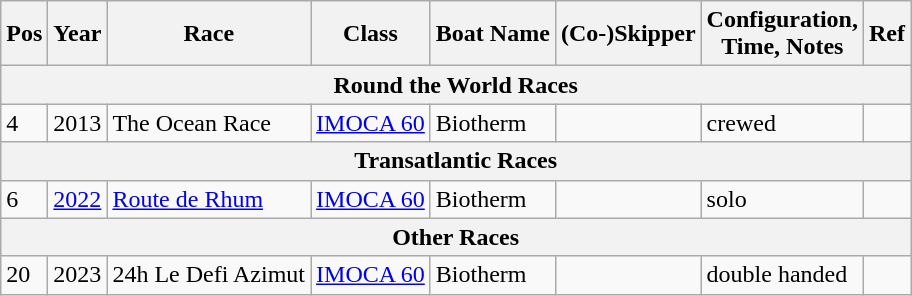<table class="wikitable sortable">
<tr>
<th>Pos</th>
<th>Year</th>
<th>Race</th>
<th>Class</th>
<th>Boat Name</th>
<th>(Co-)Skipper</th>
<th>Configuration,<br>Time, Notes</th>
<th>Ref</th>
</tr>
<tr>
<th colspan="8"><strong>Round the World Races</strong></th>
</tr>
<tr>
<td>4</td>
<td>2013</td>
<td>The Ocean Race</td>
<td><a href='#'>IMOCA 60</a></td>
<td>Biotherm</td>
<td></td>
<td>crewed</td>
<td></td>
</tr>
<tr>
<th colspan="8"><strong>Transatlantic Races</strong></th>
</tr>
<tr>
<td>6</td>
<td><a href='#'>2022</a></td>
<td><a href='#'>Route de Rhum</a></td>
<td><a href='#'>IMOCA 60</a></td>
<td>Biotherm</td>
<td></td>
<td>solo</td>
<td></td>
</tr>
<tr>
<th colspan="8"><strong>Other Races</strong></th>
</tr>
<tr>
<td>20</td>
<td>2023</td>
<td>24h Le Defi Azimut</td>
<td><a href='#'>IMOCA 60</a></td>
<td>Biotherm</td>
<td><br></td>
<td>double handed</td>
<td></td>
</tr>
</table>
